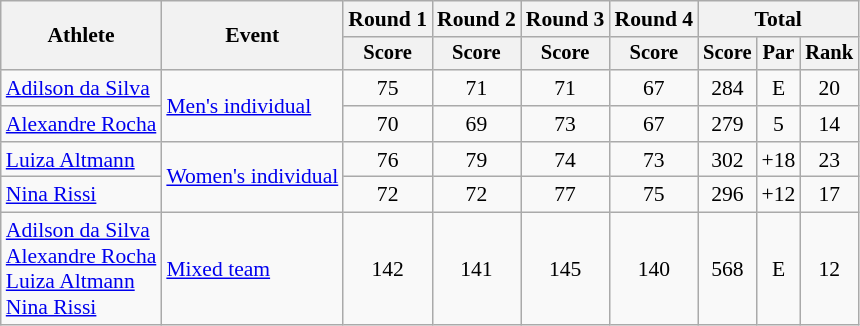<table class=wikitable style=font-size:90%;text-align:center>
<tr>
<th rowspan=2>Athlete</th>
<th rowspan=2>Event</th>
<th>Round 1</th>
<th>Round 2</th>
<th>Round 3</th>
<th>Round 4</th>
<th colspan=3>Total</th>
</tr>
<tr style=font-size:95%>
<th>Score</th>
<th>Score</th>
<th>Score</th>
<th>Score</th>
<th>Score</th>
<th>Par</th>
<th>Rank</th>
</tr>
<tr>
<td align=left><a href='#'>Adilson da Silva</a></td>
<td align=left rowspan=2><a href='#'>Men's individual</a></td>
<td>75</td>
<td>71</td>
<td>71</td>
<td>67</td>
<td>284</td>
<td>E</td>
<td>20</td>
</tr>
<tr>
<td align=left><a href='#'>Alexandre Rocha</a></td>
<td>70</td>
<td>69</td>
<td>73</td>
<td>67</td>
<td>279</td>
<td>5</td>
<td>14</td>
</tr>
<tr>
<td align=left><a href='#'>Luiza Altmann</a></td>
<td align=left rowspan=2><a href='#'>Women's individual</a></td>
<td>76</td>
<td>79</td>
<td>74</td>
<td>73</td>
<td>302</td>
<td>+18</td>
<td>23</td>
</tr>
<tr>
<td align=left><a href='#'>Nina Rissi</a></td>
<td>72</td>
<td>72</td>
<td>77</td>
<td>75</td>
<td>296</td>
<td>+12</td>
<td>17</td>
</tr>
<tr>
<td align=left><a href='#'>Adilson da Silva</a><br><a href='#'>Alexandre Rocha</a><br><a href='#'>Luiza Altmann</a><br><a href='#'>Nina Rissi</a></td>
<td align=left><a href='#'>Mixed team</a></td>
<td>142</td>
<td>141</td>
<td>145</td>
<td>140</td>
<td>568</td>
<td>E</td>
<td>12</td>
</tr>
</table>
